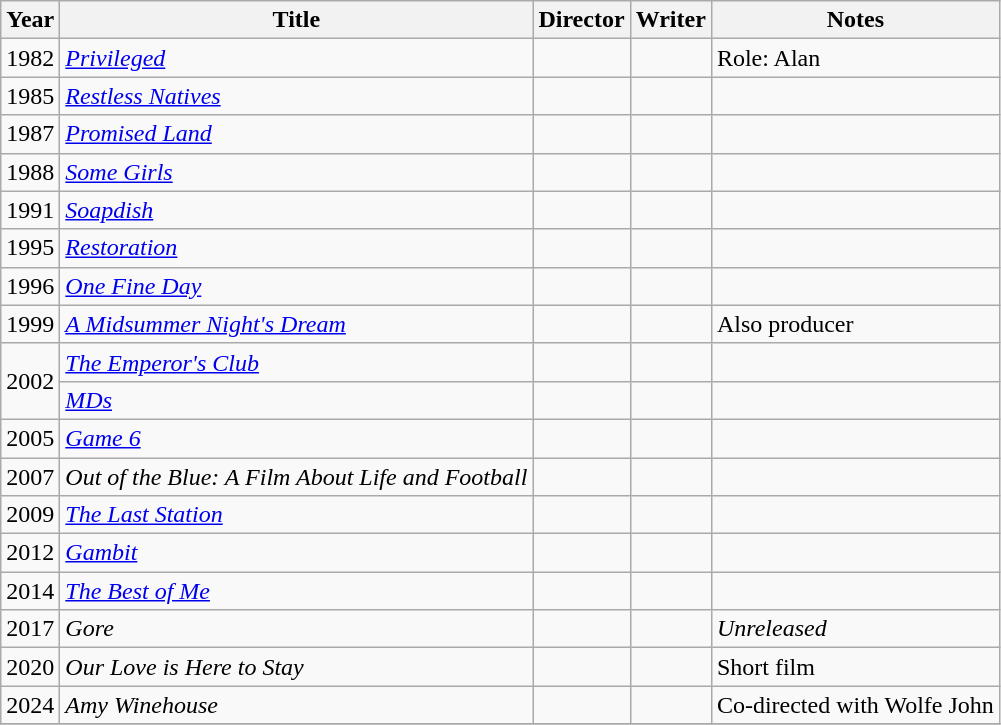<table class="wikitable">
<tr>
<th>Year</th>
<th>Title</th>
<th>Director</th>
<th>Writer</th>
<th>Notes</th>
</tr>
<tr>
<td>1982</td>
<td><em><a href='#'>Privileged</a></em></td>
<td></td>
<td></td>
<td>Role: Alan</td>
</tr>
<tr>
<td>1985</td>
<td><em><a href='#'>Restless Natives</a></em></td>
<td></td>
<td></td>
<td></td>
</tr>
<tr>
<td>1987</td>
<td><em><a href='#'>Promised Land</a></em></td>
<td></td>
<td></td>
<td></td>
</tr>
<tr>
<td>1988</td>
<td><em><a href='#'>Some Girls</a></em></td>
<td></td>
<td></td>
<td></td>
</tr>
<tr>
<td>1991</td>
<td><em><a href='#'>Soapdish</a></em></td>
<td></td>
<td></td>
<td></td>
</tr>
<tr>
<td>1995</td>
<td><em><a href='#'>Restoration</a></em></td>
<td></td>
<td></td>
<td></td>
</tr>
<tr>
<td>1996</td>
<td><em><a href='#'>One Fine Day</a></em></td>
<td></td>
<td></td>
<td></td>
</tr>
<tr>
<td>1999</td>
<td><em><a href='#'>A Midsummer Night's Dream</a></em></td>
<td></td>
<td></td>
<td>Also producer</td>
</tr>
<tr>
<td rowspan=2>2002</td>
<td><em><a href='#'>The Emperor's Club</a></em></td>
<td></td>
<td></td>
<td></td>
</tr>
<tr>
<td><em><a href='#'>MDs</a></em></td>
<td></td>
<td></td>
<td></td>
</tr>
<tr>
<td>2005</td>
<td><em><a href='#'>Game 6</a></em></td>
<td></td>
<td></td>
<td></td>
</tr>
<tr>
<td>2007</td>
<td><em>Out of the Blue: A Film About Life and Football</em></td>
<td></td>
<td></td>
<td></td>
</tr>
<tr>
<td>2009</td>
<td><em><a href='#'>The Last Station</a></em></td>
<td></td>
<td></td>
<td></td>
</tr>
<tr>
<td>2012</td>
<td><em><a href='#'>Gambit</a></em></td>
<td></td>
<td></td>
<td></td>
</tr>
<tr>
<td>2014</td>
<td><em><a href='#'>The Best of Me</a></em></td>
<td></td>
<td></td>
<td></td>
</tr>
<tr>
<td>2017</td>
<td><em>Gore</em></td>
<td></td>
<td></td>
<td><em>Unreleased</em></td>
</tr>
<tr>
<td>2020</td>
<td><em>Our Love is Here to Stay</em></td>
<td></td>
<td></td>
<td>Short film</td>
</tr>
<tr>
<td>2024</td>
<td><em>Amy Winehouse</td>
<td></td>
<td></td>
<td>Co-directed with Wolfe John</td>
</tr>
<tr>
</tr>
</table>
